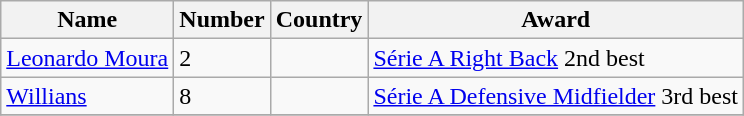<table class="wikitable" border="1">
<tr>
<th>Name</th>
<th>Number</th>
<th>Country</th>
<th>Award</th>
</tr>
<tr>
<td><a href='#'>Leonardo Moura</a></td>
<td>2</td>
<td></td>
<td><a href='#'>Série A Right Back</a> 2nd best</td>
</tr>
<tr>
<td><a href='#'>Willians</a></td>
<td>8</td>
<td></td>
<td><a href='#'>Série A Defensive Midfielder</a> 3rd best</td>
</tr>
<tr>
</tr>
</table>
